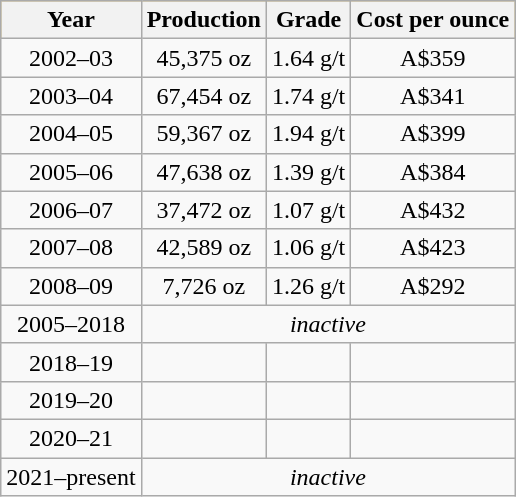<table class="wikitable">
<tr style="text-align:center; background:#daa520;">
<th>Year</th>
<th>Production</th>
<th>Grade</th>
<th>Cost per ounce</th>
</tr>
<tr style="text-align:center;">
<td>2002–03</td>
<td>45,375 oz</td>
<td>1.64 g/t</td>
<td>A$359</td>
</tr>
<tr style="text-align:center;">
<td>2003–04</td>
<td>67,454 oz</td>
<td>1.74 g/t</td>
<td>A$341</td>
</tr>
<tr style="text-align:center;">
<td>2004–05</td>
<td>59,367 oz</td>
<td>1.94 g/t</td>
<td>A$399</td>
</tr>
<tr style="text-align:center;">
<td>2005–06</td>
<td>47,638 oz</td>
<td>1.39 g/t</td>
<td>A$384</td>
</tr>
<tr style="text-align:center;">
<td>2006–07</td>
<td>37,472 oz</td>
<td>1.07 g/t</td>
<td>A$432</td>
</tr>
<tr style="text-align:center;">
<td>2007–08</td>
<td>42,589 oz</td>
<td>1.06 g/t</td>
<td>A$423</td>
</tr>
<tr style="text-align:center;">
<td>2008–09</td>
<td>7,726 oz</td>
<td>1.26 g/t</td>
<td>A$292</td>
</tr>
<tr style="text-align:center;">
<td>2005–2018</td>
<td colspan=3><em>inactive</em></td>
</tr>
<tr style="text-align:center;">
<td>2018–19</td>
<td></td>
<td></td>
<td></td>
</tr>
<tr style="text-align:center;">
<td>2019–20</td>
<td></td>
<td></td>
<td></td>
</tr>
<tr style="text-align:center;">
<td>2020–21</td>
<td></td>
<td></td>
<td></td>
</tr>
<tr style="text-align:center;">
<td>2021–present</td>
<td colspan=3><em>inactive</em></td>
</tr>
</table>
